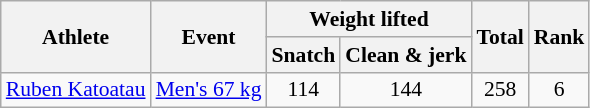<table class=wikitable style="text-align:center; font-size:90%">
<tr>
<th rowspan="2">Athlete</th>
<th rowspan="2">Event</th>
<th colspan="2">Weight lifted</th>
<th rowspan="2">Total</th>
<th rowspan="2">Rank</th>
</tr>
<tr>
<th>Snatch</th>
<th>Clean & jerk</th>
</tr>
<tr>
<td align=left><a href='#'>Ruben Katoatau</a></td>
<td align=left><a href='#'>Men's 67 kg</a></td>
<td>114</td>
<td>144</td>
<td>258</td>
<td>6</td>
</tr>
</table>
